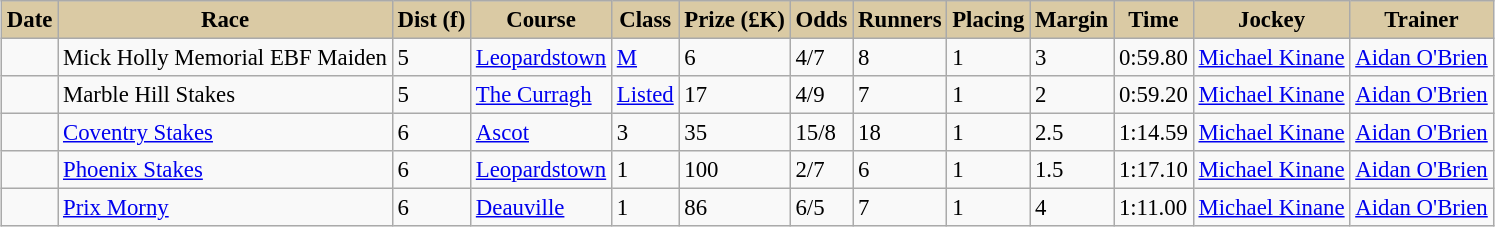<table class = "wikitable sortable" | border="1" cellpadding="1" style="text-align:centre; margin-left:1em; float:centre; border-collapse: collapse; font-size:95%">
<tr style="background:#dacaa4; text-align:center;">
<th style="background:#dacaa4;">Date</th>
<th style="background:#dacaa4;">Race</th>
<th style="background:#dacaa4;">Dist (f)</th>
<th style="background:#dacaa4;">Course</th>
<th style="background:#dacaa4;">Class</th>
<th style="background:#dacaa4;">Prize (£K)</th>
<th style="background:#dacaa4;">Odds</th>
<th style="background:#dacaa4;">Runners</th>
<th style="background:#dacaa4;">Placing</th>
<th style="background:#dacaa4;">Margin</th>
<th style="background:#dacaa4;">Time</th>
<th style="background:#dacaa4;">Jockey</th>
<th style="background:#dacaa4;">Trainer</th>
</tr>
<tr>
<td></td>
<td>Mick Holly Memorial EBF Maiden</td>
<td>5</td>
<td><a href='#'>Leopardstown</a></td>
<td><a href='#'>M</a></td>
<td>6</td>
<td>4/7</td>
<td>8</td>
<td>1</td>
<td>3</td>
<td>0:59.80</td>
<td><a href='#'>Michael Kinane</a></td>
<td><a href='#'>Aidan O'Brien</a></td>
</tr>
<tr>
<td></td>
<td>Marble Hill Stakes</td>
<td>5</td>
<td><a href='#'>The Curragh</a></td>
<td><a href='#'>Listed</a></td>
<td>17</td>
<td>4/9</td>
<td>7</td>
<td>1</td>
<td>2</td>
<td>0:59.20</td>
<td><a href='#'>Michael Kinane</a></td>
<td><a href='#'>Aidan O'Brien</a></td>
</tr>
<tr>
<td></td>
<td><a href='#'>Coventry Stakes</a></td>
<td>6</td>
<td><a href='#'>Ascot</a></td>
<td>3</td>
<td>35</td>
<td>15/8</td>
<td>18</td>
<td>1</td>
<td>2.5</td>
<td>1:14.59</td>
<td><a href='#'>Michael Kinane</a></td>
<td><a href='#'>Aidan O'Brien</a></td>
</tr>
<tr>
<td></td>
<td><a href='#'>Phoenix Stakes</a></td>
<td>6</td>
<td><a href='#'>Leopardstown</a></td>
<td>1</td>
<td>100</td>
<td>2/7</td>
<td>6</td>
<td>1</td>
<td>1.5</td>
<td>1:17.10</td>
<td><a href='#'>Michael Kinane</a></td>
<td><a href='#'>Aidan O'Brien</a></td>
</tr>
<tr>
<td></td>
<td><a href='#'>Prix Morny</a></td>
<td>6</td>
<td><a href='#'>Deauville</a></td>
<td>1</td>
<td>86</td>
<td>6/5</td>
<td>7</td>
<td>1</td>
<td>4</td>
<td>1:11.00</td>
<td><a href='#'>Michael Kinane</a></td>
<td><a href='#'>Aidan O'Brien</a></td>
</tr>
</table>
